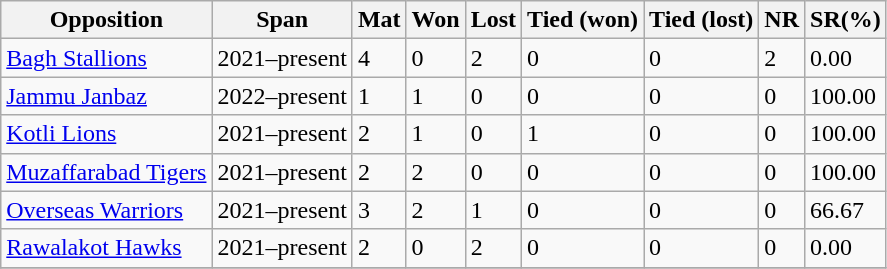<table class="wikitable sortable">
<tr>
<th>Opposition</th>
<th>Span</th>
<th>Mat</th>
<th>Won</th>
<th>Lost</th>
<th>Tied (won)</th>
<th>Tied (lost)</th>
<th>NR</th>
<th>SR(%)</th>
</tr>
<tr>
<td><a href='#'>Bagh Stallions</a></td>
<td>2021–present</td>
<td>4</td>
<td>0</td>
<td>2</td>
<td>0</td>
<td>0</td>
<td>2</td>
<td>0.00</td>
</tr>
<tr>
<td><a href='#'>Jammu Janbaz</a></td>
<td>2022–present</td>
<td>1</td>
<td>1</td>
<td>0</td>
<td>0</td>
<td>0</td>
<td>0</td>
<td>100.00</td>
</tr>
<tr>
<td><a href='#'>Kotli Lions</a></td>
<td>2021–present</td>
<td>2</td>
<td>1</td>
<td>0</td>
<td>1</td>
<td>0</td>
<td>0</td>
<td>100.00</td>
</tr>
<tr>
<td><a href='#'>Muzaffarabad Tigers</a></td>
<td>2021–present</td>
<td>2</td>
<td>2</td>
<td>0</td>
<td>0</td>
<td>0</td>
<td>0</td>
<td>100.00</td>
</tr>
<tr>
<td><a href='#'>Overseas Warriors</a></td>
<td>2021–present</td>
<td>3</td>
<td>2</td>
<td>1</td>
<td>0</td>
<td>0</td>
<td>0</td>
<td>66.67</td>
</tr>
<tr>
<td><a href='#'>Rawalakot Hawks</a></td>
<td>2021–present</td>
<td>2</td>
<td>0</td>
<td>2</td>
<td>0</td>
<td>0</td>
<td>0</td>
<td>0.00</td>
</tr>
<tr>
</tr>
</table>
